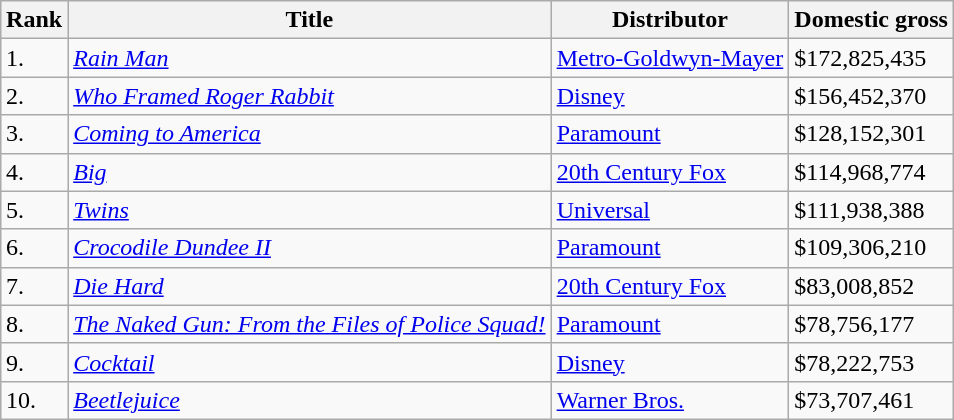<table class="wikitable sortable" style="margin:auto; margin:auto;">
<tr>
<th>Rank</th>
<th>Title</th>
<th>Distributor</th>
<th>Domestic gross</th>
</tr>
<tr>
<td>1.</td>
<td><em><a href='#'>Rain Man</a></em></td>
<td><a href='#'>Metro-Goldwyn-Mayer</a></td>
<td>$172,825,435</td>
</tr>
<tr>
<td>2.</td>
<td><em><a href='#'>Who Framed Roger Rabbit</a></em></td>
<td><a href='#'>Disney</a></td>
<td>$156,452,370</td>
</tr>
<tr>
<td>3.</td>
<td><em><a href='#'>Coming to America</a></em></td>
<td><a href='#'>Paramount</a></td>
<td>$128,152,301</td>
</tr>
<tr>
<td>4.</td>
<td><em><a href='#'>Big</a></em></td>
<td><a href='#'>20th Century Fox</a></td>
<td>$114,968,774</td>
</tr>
<tr>
<td>5.</td>
<td><em><a href='#'>Twins</a></em></td>
<td><a href='#'>Universal</a></td>
<td>$111,938,388</td>
</tr>
<tr>
<td>6.</td>
<td><em><a href='#'>Crocodile Dundee II</a></em></td>
<td><a href='#'>Paramount</a></td>
<td>$109,306,210</td>
</tr>
<tr>
<td>7.</td>
<td><em><a href='#'>Die Hard</a></em></td>
<td><a href='#'>20th Century Fox</a></td>
<td>$83,008,852</td>
</tr>
<tr>
<td>8.</td>
<td><em><a href='#'>The Naked Gun: From the Files of Police Squad!</a></em></td>
<td><a href='#'>Paramount</a></td>
<td>$78,756,177</td>
</tr>
<tr>
<td>9.</td>
<td><em><a href='#'>Cocktail</a></em></td>
<td><a href='#'>Disney</a></td>
<td>$78,222,753</td>
</tr>
<tr>
<td>10.</td>
<td><em><a href='#'>Beetlejuice</a></em></td>
<td><a href='#'>Warner Bros.</a></td>
<td>$73,707,461</td>
</tr>
</table>
